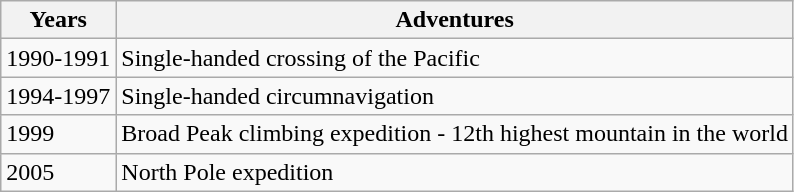<table class="wikitable">
<tr>
<th>Years</th>
<th>Adventures</th>
</tr>
<tr>
<td>1990-1991</td>
<td>Single-handed crossing of the Pacific</td>
</tr>
<tr>
<td>1994-1997</td>
<td>Single-handed circumnavigation</td>
</tr>
<tr>
<td>1999</td>
<td>Broad Peak climbing expedition - 12th highest mountain in the world</td>
</tr>
<tr>
<td>2005</td>
<td>North Pole expedition</td>
</tr>
</table>
